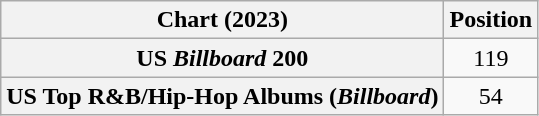<table class="wikitable sortable plainrowheaders" style="text-align:center">
<tr>
<th scope="col">Chart (2023)</th>
<th scope="col">Position</th>
</tr>
<tr>
<th scope="row">US <em>Billboard</em> 200</th>
<td>119</td>
</tr>
<tr>
<th scope="row">US Top R&B/Hip-Hop Albums (<em>Billboard</em>)</th>
<td>54</td>
</tr>
</table>
